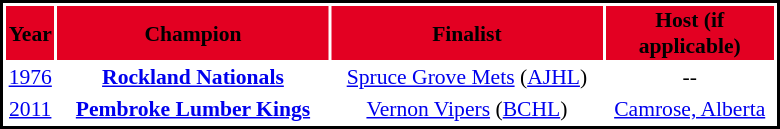<table cellpadding="0">
<tr style="text-align: left; vertical-align: top">
<td></td>
<td><br><table cellpadding="1" width="520px" style="font-size: 90%; border: 2px solid black;">
<tr style="text-align: center;">
<th style="background: #E30022;" width="25"><span><strong>Year</strong></span></th>
<th style="background: #E30022;" width="170"><span><strong>Champion</strong></span></th>
<th style="background: #E30022;" width="170"><span><strong>Finalist</strong></span></th>
<th style="background: #E30022;" width="105"><span><strong>Host (if applicable)</strong></span></th>
</tr>
<tr style="text-align: center;">
<td><a href='#'>1976</a></td>
<td><strong><a href='#'>Rockland Nationals</a></strong></td>
<td><a href='#'>Spruce Grove Mets</a> (<a href='#'>AJHL</a>)</td>
<td>--</td>
</tr>
<tr style="text-align: center;">
<td><a href='#'>2011</a></td>
<td><strong><a href='#'>Pembroke Lumber Kings</a></strong></td>
<td><a href='#'>Vernon Vipers</a> (<a href='#'>BCHL</a>)</td>
<td><a href='#'>Camrose, Alberta</a></td>
</tr>
</table>
</td>
</tr>
</table>
